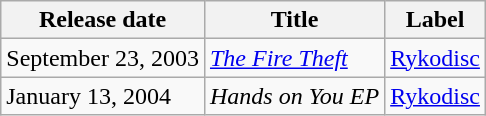<table class="wikitable">
<tr>
<th>Release date</th>
<th>Title</th>
<th>Label</th>
</tr>
<tr>
<td>September 23, 2003</td>
<td><em><a href='#'>The Fire Theft</a></em></td>
<td><a href='#'>Rykodisc</a></td>
</tr>
<tr>
<td>January 13, 2004</td>
<td><em>Hands on You EP</em></td>
<td><a href='#'>Rykodisc</a></td>
</tr>
</table>
